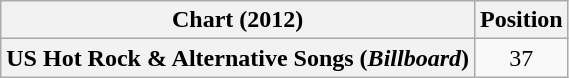<table class="wikitable plainrowheaders" style="text-align:center">
<tr>
<th scope="col">Chart (2012)</th>
<th scope="col">Position</th>
</tr>
<tr>
<th scope="row">US Hot Rock & Alternative Songs (<em>Billboard</em>)</th>
<td>37</td>
</tr>
</table>
